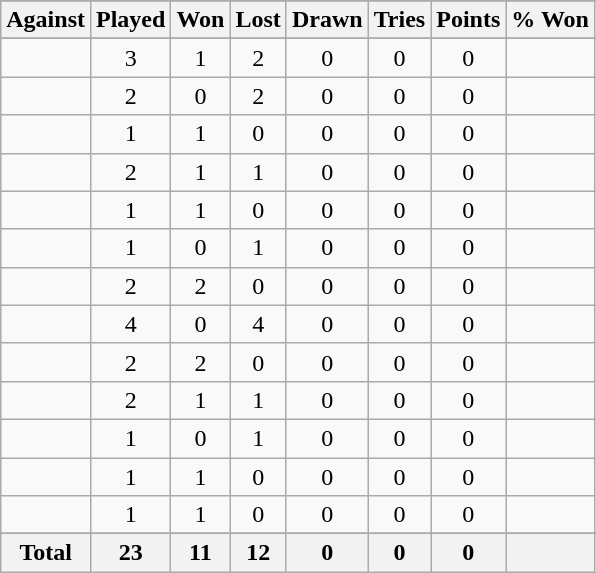<table class="sortable wikitable" style="text-align: center;">
<tr>
</tr>
<tr>
<th>Against</th>
<th>Played</th>
<th>Won</th>
<th>Lost</th>
<th>Drawn</th>
<th>Tries</th>
<th>Points</th>
<th>% Won</th>
</tr>
<tr bgcolor="#d0ffd0" align="center">
</tr>
<tr>
<td align="left"></td>
<td>3</td>
<td>1</td>
<td>2</td>
<td>0</td>
<td>0</td>
<td>0</td>
<td></td>
</tr>
<tr>
<td align="left"></td>
<td>2</td>
<td>0</td>
<td>2</td>
<td>0</td>
<td>0</td>
<td>0</td>
<td></td>
</tr>
<tr>
<td align="left"></td>
<td>1</td>
<td>1</td>
<td>0</td>
<td>0</td>
<td>0</td>
<td>0</td>
<td></td>
</tr>
<tr>
<td align="left"></td>
<td>2</td>
<td>1</td>
<td>1</td>
<td>0</td>
<td>0</td>
<td>0</td>
<td></td>
</tr>
<tr>
<td align="left"></td>
<td>1</td>
<td>1</td>
<td>0</td>
<td>0</td>
<td>0</td>
<td>0</td>
<td></td>
</tr>
<tr>
<td align="left"></td>
<td>1</td>
<td>0</td>
<td>1</td>
<td>0</td>
<td>0</td>
<td>0</td>
<td></td>
</tr>
<tr>
<td align="left"></td>
<td>2</td>
<td>2</td>
<td>0</td>
<td>0</td>
<td>0</td>
<td>0</td>
<td></td>
</tr>
<tr>
<td align="left"></td>
<td>4</td>
<td>0</td>
<td>4</td>
<td>0</td>
<td>0</td>
<td>0</td>
<td></td>
</tr>
<tr>
<td align="left"></td>
<td>2</td>
<td>2</td>
<td>0</td>
<td>0</td>
<td>0</td>
<td>0</td>
<td></td>
</tr>
<tr>
<td align="left"></td>
<td>2</td>
<td>1</td>
<td>1</td>
<td>0</td>
<td>0</td>
<td>0</td>
<td></td>
</tr>
<tr>
<td align="left"></td>
<td>1</td>
<td>0</td>
<td>1</td>
<td>0</td>
<td>0</td>
<td>0</td>
<td></td>
</tr>
<tr>
<td align="left"></td>
<td>1</td>
<td>1</td>
<td>0</td>
<td>0</td>
<td>0</td>
<td>0</td>
<td></td>
</tr>
<tr>
<td align="left"></td>
<td>1</td>
<td>1</td>
<td>0</td>
<td>0</td>
<td>0</td>
<td>0</td>
<td></td>
</tr>
<tr>
</tr>
<tr class="sortbottom">
<th>Total</th>
<th>23</th>
<th>11</th>
<th>12</th>
<th>0</th>
<th>0</th>
<th>0</th>
<th></th>
</tr>
</table>
